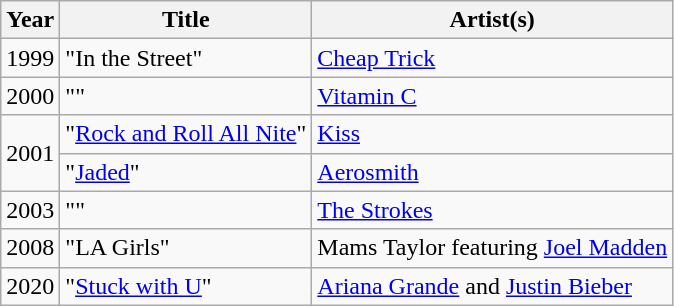<table class="wikitable sortable">
<tr>
<th>Year</th>
<th>Title</th>
<th>Artist(s)</th>
</tr>
<tr>
<td>1999</td>
<td>"In the Street"</td>
<td><a href='#'>Cheap Trick</a></td>
</tr>
<tr>
<td>2000</td>
<td>""</td>
<td><a href='#'>Vitamin C</a></td>
</tr>
<tr>
<td rowspan="2">2001</td>
<td>"<a href='#'>Rock and Roll All Nite</a>"</td>
<td><a href='#'>Kiss</a></td>
</tr>
<tr>
<td>"<a href='#'>Jaded</a>"</td>
<td><a href='#'>Aerosmith</a></td>
</tr>
<tr>
<td>2003</td>
<td>""</td>
<td><a href='#'>The Strokes</a></td>
</tr>
<tr>
<td>2008</td>
<td>"LA Girls"</td>
<td>Mams Taylor featuring <a href='#'>Joel Madden</a></td>
</tr>
<tr>
<td>2020</td>
<td>"<a href='#'>Stuck with U</a>"</td>
<td><a href='#'>Ariana Grande</a> and <a href='#'>Justin Bieber</a></td>
</tr>
</table>
